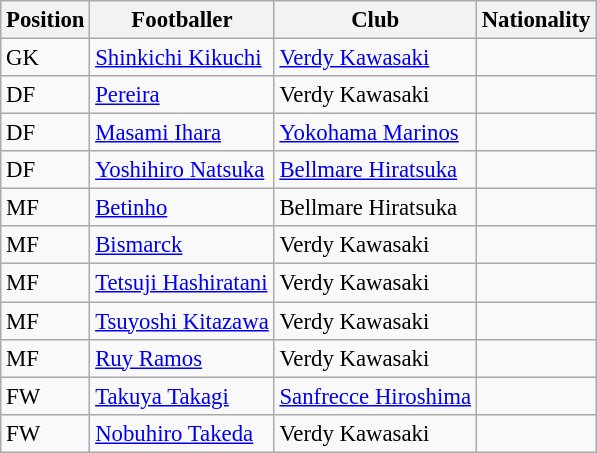<table class="wikitable" style="font-size: 95%;">
<tr>
<th>Position</th>
<th>Footballer</th>
<th>Club</th>
<th>Nationality</th>
</tr>
<tr>
<td>GK</td>
<td><a href='#'>Shinkichi Kikuchi</a></td>
<td><a href='#'>Verdy Kawasaki</a></td>
<td></td>
</tr>
<tr>
<td>DF</td>
<td><a href='#'>Pereira</a></td>
<td>Verdy Kawasaki</td>
<td></td>
</tr>
<tr>
<td>DF</td>
<td><a href='#'>Masami Ihara</a></td>
<td><a href='#'>Yokohama Marinos</a></td>
<td></td>
</tr>
<tr>
<td>DF</td>
<td><a href='#'>Yoshihiro Natsuka</a></td>
<td><a href='#'>Bellmare Hiratsuka</a></td>
<td></td>
</tr>
<tr>
<td>MF</td>
<td><a href='#'>Betinho</a></td>
<td>Bellmare Hiratsuka</td>
<td></td>
</tr>
<tr>
<td>MF</td>
<td><a href='#'>Bismarck</a></td>
<td>Verdy Kawasaki</td>
<td></td>
</tr>
<tr>
<td>MF</td>
<td><a href='#'>Tetsuji Hashiratani</a></td>
<td>Verdy Kawasaki</td>
<td></td>
</tr>
<tr>
<td>MF</td>
<td><a href='#'>Tsuyoshi Kitazawa</a></td>
<td>Verdy Kawasaki</td>
<td></td>
</tr>
<tr>
<td>MF</td>
<td><a href='#'>Ruy Ramos</a></td>
<td>Verdy Kawasaki</td>
<td></td>
</tr>
<tr>
<td>FW</td>
<td><a href='#'>Takuya Takagi</a></td>
<td><a href='#'>Sanfrecce Hiroshima</a></td>
<td></td>
</tr>
<tr>
<td>FW</td>
<td><a href='#'>Nobuhiro Takeda</a></td>
<td>Verdy Kawasaki</td>
<td></td>
</tr>
</table>
